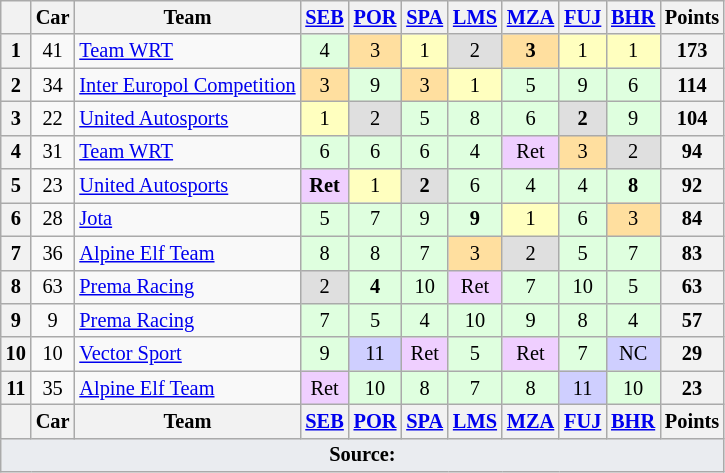<table class="wikitable" style="font-size:85%; text-align:center;">
<tr>
<th></th>
<th>Car</th>
<th>Team</th>
<th><a href='#'>SEB</a><br></th>
<th><a href='#'>POR</a><br></th>
<th><a href='#'>SPA</a><br></th>
<th><a href='#'>LMS</a><br></th>
<th><a href='#'>MZA</a><br></th>
<th><a href='#'>FUJ</a><br></th>
<th><a href='#'>BHR</a><br></th>
<th>Points</th>
</tr>
<tr>
<th>1</th>
<td>41</td>
<td align="left"> <a href='#'>Team WRT</a></td>
<td style="background:#dfffdf;">4</td>
<td style="background:#ffdf9f;">3</td>
<td style="background:#ffffbf;">1</td>
<td style="background:#dfdfdf;">2</td>
<td style="background:#ffdf9f;"><strong>3</strong></td>
<td style="background:#ffffbf;">1</td>
<td style="background:#ffffbf;">1</td>
<th>173</th>
</tr>
<tr>
<th>2</th>
<td>34</td>
<td align="left" nowrap> <a href='#'>Inter Europol Competition</a></td>
<td style="background:#ffdf9f;">3</td>
<td style="background:#dfffdf;">9</td>
<td style="background:#ffdf9f;">3</td>
<td style="background:#ffffbf;">1</td>
<td style="background:#dfffdf;">5</td>
<td style="background:#dfffdf;">9</td>
<td style="background:#dfffdf;">6</td>
<th>114</th>
</tr>
<tr>
<th>3</th>
<td>22</td>
<td align="left"> <a href='#'>United Autosports</a></td>
<td style="background:#ffffbf;">1</td>
<td style="background:#dfdfdf;">2</td>
<td style="background:#dfffdf;">5</td>
<td style="background:#dfffdf;">8</td>
<td style="background:#dfffdf;">6</td>
<td style="background:#dfdfdf;"><strong>2</strong></td>
<td style="background:#dfffdf;">9</td>
<th>104</th>
</tr>
<tr>
<th>4</th>
<td>31</td>
<td align="left"> <a href='#'>Team WRT</a></td>
<td style="background:#dfffdf;">6</td>
<td style="background:#dfffdf;">6</td>
<td style="background:#dfffdf;">6</td>
<td style="background:#dfffdf;">4</td>
<td style="background:#efcfff;">Ret</td>
<td style="background:#ffdf9f;">3</td>
<td style="background:#dfdfdf;">2</td>
<th>94</th>
</tr>
<tr>
<th>5</th>
<td>23</td>
<td align="left"> <a href='#'>United Autosports</a></td>
<td style="background:#efcfff;"><strong>Ret</strong></td>
<td style="background:#ffffbf;">1</td>
<td style="background:#dfdfdf;"><strong>2</strong></td>
<td style="background:#dfffdf;">6</td>
<td style="background:#dfffdf;">4</td>
<td style="background:#dfffdf;">4</td>
<td style="background:#dfffdf;"><strong>8</strong></td>
<th>92</th>
</tr>
<tr>
<th>6</th>
<td>28</td>
<td align="left"> <a href='#'>Jota</a></td>
<td style="background:#dfffdf;">5</td>
<td style="background:#dfffdf;">7</td>
<td style="background:#dfffdf;">9</td>
<td style="background:#dfffdf;"><strong>9</strong></td>
<td style="background:#ffffbf;">1</td>
<td style="background:#dfffdf;">6</td>
<td style="background:#ffdf9f;">3</td>
<th>84</th>
</tr>
<tr>
<th>7</th>
<td>36</td>
<td align="left"> <a href='#'>Alpine Elf Team</a></td>
<td style="background:#dfffdf;">8</td>
<td style="background:#dfffdf;">8</td>
<td style="background:#dfffdf;">7</td>
<td style="background:#ffdf9f;">3</td>
<td style="background:#dfdfdf;">2</td>
<td style="background:#dfffdf;">5</td>
<td style="background:#dfffdf;">7</td>
<th>83</th>
</tr>
<tr>
<th>8</th>
<td>63</td>
<td align="left"> <a href='#'>Prema Racing</a></td>
<td style="background:#dfdfdf;">2</td>
<td style="background:#dfffdf;"><strong>4</strong></td>
<td style="background:#dfffdf;">10</td>
<td style="background:#efcfff;">Ret</td>
<td style="background:#dfffdf;">7</td>
<td style="background:#dfffdf;">10</td>
<td style="background:#dfffdf;">5</td>
<th>63</th>
</tr>
<tr>
<th>9</th>
<td>9</td>
<td align="left"> <a href='#'>Prema Racing</a></td>
<td style="background:#dfffdf;">7</td>
<td style="background:#dfffdf;">5</td>
<td style="background:#dfffdf;">4</td>
<td style="background:#dfffdf;">10</td>
<td style="background:#dfffdf;">9</td>
<td style="background:#dfffdf;">8</td>
<td style="background:#dfffdf;">4</td>
<th>57</th>
</tr>
<tr>
<th>10</th>
<td>10</td>
<td align="left"> <a href='#'>Vector Sport</a></td>
<td style="background:#dfffdf;">9</td>
<td style="background:#cfcfff;">11</td>
<td style="background:#efcfff;">Ret</td>
<td style="background:#dfffdf;">5</td>
<td style="background:#efcfff;">Ret</td>
<td style="background:#dfffdf;">7</td>
<td style="background:#cfcfff;">NC</td>
<th>29</th>
</tr>
<tr>
<th>11</th>
<td>35</td>
<td align="left"> <a href='#'>Alpine Elf Team</a></td>
<td style="background:#efcfff;">Ret</td>
<td style="background:#dfffdf;">10</td>
<td style="background:#dfffdf;">8</td>
<td style="background:#dfffdf;">7</td>
<td style="background:#dfffdf;">8</td>
<td style="background:#cfcfff;">11</td>
<td style="background:#dfffdf;">10</td>
<th>23</th>
</tr>
<tr>
<th></th>
<th>Car</th>
<th>Team</th>
<th><a href='#'>SEB</a><br></th>
<th><a href='#'>POR</a><br></th>
<th><a href='#'>SPA</a><br></th>
<th><a href='#'>LMS</a><br></th>
<th><a href='#'>MZA</a><br></th>
<th><a href='#'>FUJ</a><br></th>
<th><a href='#'>BHR</a><br></th>
<th>Points</th>
</tr>
<tr class="sortbottom">
<td colspan="11" style="background-color:#EAECF0;text-align:center"><strong>Source:</strong></td>
</tr>
</table>
